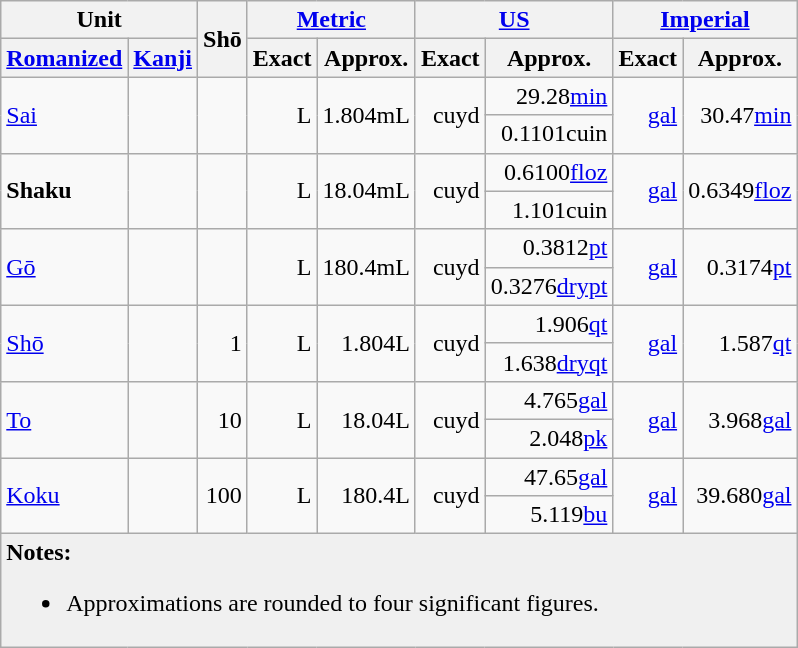<table class="wikitable">
<tr>
<th colspan="2">Unit</th>
<th rowspan="2">Shō</th>
<th colspan="2"><a href='#'>Metric</a></th>
<th colspan="2"><a href='#'>US</a></th>
<th colspan="3"><a href='#'>Imperial</a></th>
</tr>
<tr>
<th><a href='#'>Romanized</a></th>
<th><a href='#'>Kanji</a></th>
<th>Exact</th>
<th>Approx.</th>
<th>Exact</th>
<th>Approx.</th>
<th>Exact</th>
<th>Approx.</th>
</tr>
<tr style="text-align: right">
<td rowspan=2 style="text-align:left;"><a href='#'>Sai</a></td>
<td rowspan=2 align="center"></td>
<td rowspan=2 height="30pt"></td>
<td rowspan=2>L</td>
<td rowspan=2>1.804mL</td>
<td rowspan=2>cuyd</td>
<td>29.28<a href='#'>min</a></td>
<td rowspan=2><a href='#'>gal</a></td>
<td rowspan=2>30.47<a href='#'>min</a></td>
</tr>
<tr style="text-align: right">
<td>0.1101cuin</td>
</tr>
<tr style="text-align: right">
<td rowspan=2 style="text-align:left;"><strong>Shaku</strong></td>
<td rowspan=2 align="center"></td>
<td rowspan=2 height="30pt"></td>
<td rowspan=2>L</td>
<td rowspan=2>18.04mL</td>
<td rowspan=2>cuyd</td>
<td>0.6100<a href='#'>floz</a></td>
<td rowspan=2><a href='#'>gal</a></td>
<td rowspan=2>0.6349<a href='#'>floz</a></td>
</tr>
<tr style="text-align: right">
<td>1.101cuin</td>
</tr>
<tr style="text-align: right">
<td rowspan=2 style="text-align:left;"><a href='#'>Gō</a></td>
<td rowspan=2 align="center"></td>
<td rowspan=2 height="30pt"></td>
<td rowspan=2>L</td>
<td rowspan=2>180.4mL</td>
<td rowspan=2>cuyd</td>
<td>0.3812<a href='#'>pt</a></td>
<td rowspan=2><a href='#'>gal</a></td>
<td rowspan=2>0.3174<a href='#'>pt</a></td>
</tr>
<tr style="text-align: right">
<td>0.3276<a href='#'>drypt</a></td>
</tr>
<tr style="text-align: right">
<td rowspan=2 style="text-align:left;"><a href='#'>Shō</a></td>
<td rowspan=2 align="center"></td>
<td rowspan=2>1</td>
<td rowspan=2>L</td>
<td rowspan=2>1.804L</td>
<td rowspan=2>cuyd</td>
<td>1.906<a href='#'>qt</a></td>
<td rowspan=2><a href='#'>gal</a></td>
<td rowspan=2>1.587<a href='#'>qt</a></td>
</tr>
<tr style="text-align: right">
<td>1.638<a href='#'>dryqt</a></td>
</tr>
<tr style="text-align: right">
<td rowspan=2 style="text-align:left;"><a href='#'>To</a></td>
<td rowspan=2 align="center"></td>
<td rowspan=2>10</td>
<td rowspan=2>L</td>
<td rowspan=2>18.04L</td>
<td rowspan=2>cuyd</td>
<td>4.765<a href='#'>gal</a></td>
<td rowspan=2><a href='#'>gal</a></td>
<td rowspan=2>3.968<a href='#'>gal</a></td>
</tr>
<tr style="text-align: right">
<td>2.048<a href='#'>pk</a></td>
</tr>
<tr style="text-align: right">
<td rowspan=2 style="text-align:left;"><a href='#'>Koku</a></td>
<td rowspan=2 align="center"></td>
<td rowspan=2>100</td>
<td rowspan=2>L</td>
<td rowspan=2>180.4L</td>
<td rowspan=2>cuyd</td>
<td>47.65<a href='#'>gal</a></td>
<td rowspan=2><a href='#'>gal</a></td>
<td rowspan=2>39.680<a href='#'>gal</a></td>
</tr>
<tr style="text-align: right">
<td>5.119<a href='#'>bu</a></td>
</tr>
<tr>
<td colspan="13" bgcolor=#F0F0F0><strong>Notes:</strong><br><ul><li>Approximations are rounded to four significant figures.</li></ul></td>
</tr>
</table>
